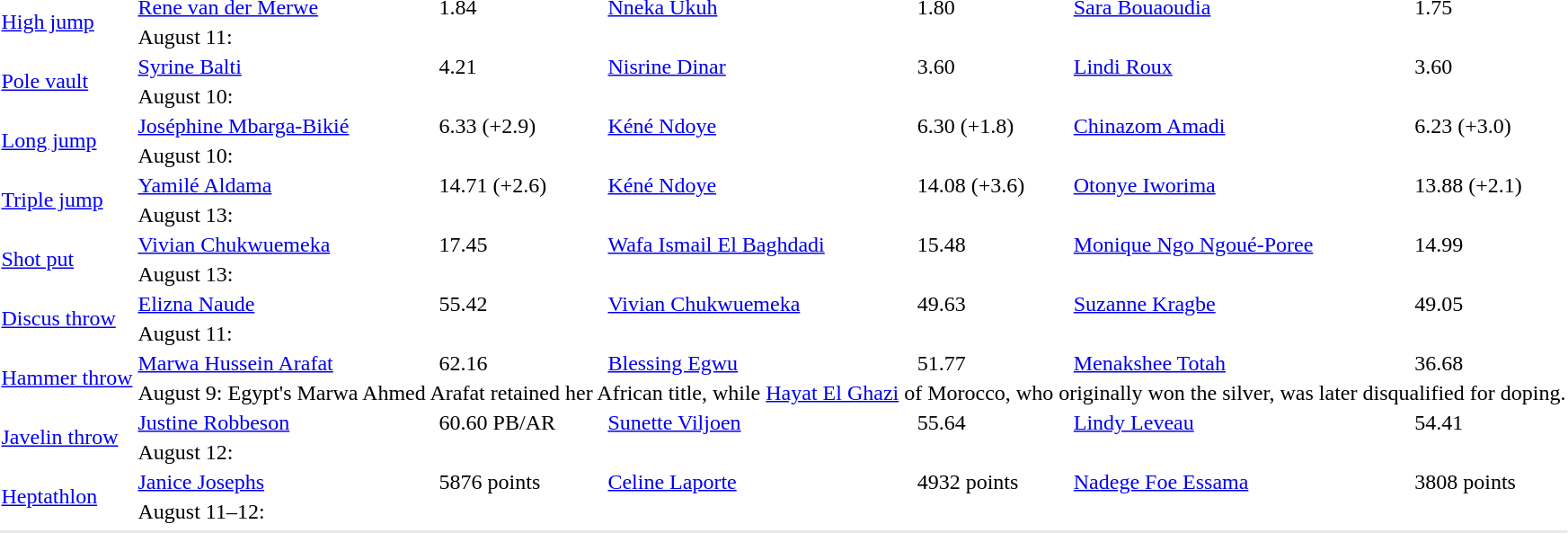<table>
<tr>
<td rowspan=2><a href='#'>High jump</a><br></td>
<td><a href='#'>Rene van der Merwe</a> <br> </td>
<td>1.84</td>
<td><a href='#'>Nneka Ukuh</a>  <br> </td>
<td>1.80</td>
<td><a href='#'>Sara Bouaoudia</a> <br></td>
<td>1.75</td>
</tr>
<tr>
<td colspan=6>August 11:</td>
</tr>
<tr>
<td rowspan=2><a href='#'>Pole vault</a><br></td>
<td><a href='#'>Syrine Balti</a> <br> </td>
<td>4.21</td>
<td><a href='#'>Nisrine Dinar</a> <br> </td>
<td>3.60</td>
<td><a href='#'>Lindi Roux</a> <br> </td>
<td>3.60</td>
</tr>
<tr>
<td colspan=6>August 10:</td>
</tr>
<tr>
<td rowspan=2><a href='#'>Long jump</a><br></td>
<td><a href='#'>Joséphine Mbarga-Bikié</a> <br> </td>
<td>6.33 (+2.9)</td>
<td><a href='#'>Kéné Ndoye</a> <br> </td>
<td>6.30 (+1.8)</td>
<td><a href='#'>Chinazom Amadi</a> <br> </td>
<td>6.23 (+3.0)</td>
</tr>
<tr>
<td colspan=6>August 10:</td>
</tr>
<tr>
<td rowspan=2><a href='#'>Triple jump</a><br></td>
<td><a href='#'>Yamilé Aldama</a> <br> </td>
<td>14.71 (+2.6)</td>
<td><a href='#'>Kéné Ndoye</a> <br> </td>
<td>14.08 (+3.6)</td>
<td><a href='#'>Otonye Iworima</a>  <br> </td>
<td>13.88 (+2.1)</td>
</tr>
<tr>
<td colspan=6>August 13:</td>
</tr>
<tr>
<td rowspan=2><a href='#'>Shot put</a><br></td>
<td><a href='#'>Vivian Chukwuemeka</a> <br> </td>
<td>17.45</td>
<td><a href='#'>Wafa Ismail El Baghdadi</a> <br> </td>
<td>15.48</td>
<td><a href='#'>Monique Ngo Ngoué-Poree</a> <br> </td>
<td>14.99</td>
</tr>
<tr>
<td colspan=6>August 13:</td>
</tr>
<tr>
<td rowspan=2><a href='#'>Discus throw</a><br></td>
<td><a href='#'>Elizna Naude</a> <br> </td>
<td>55.42</td>
<td><a href='#'>Vivian Chukwuemeka</a> <br> </td>
<td>49.63</td>
<td><a href='#'>Suzanne Kragbe</a> <br> </td>
<td>49.05</td>
</tr>
<tr>
<td colspan=6>August 11:</td>
</tr>
<tr>
<td rowspan=2><a href='#'>Hammer throw</a><br></td>
<td><a href='#'>Marwa Hussein Arafat</a> <br> </td>
<td>62.16</td>
<td><a href='#'>Blessing Egwu</a> <br> </td>
<td>51.77</td>
<td><a href='#'>Menakshee Totah</a> <br> </td>
<td>36.68</td>
</tr>
<tr>
<td colspan=6>August 9:  Egypt's Marwa Ahmed Arafat retained her African title, while <a href='#'>Hayat El Ghazi</a> of Morocco, who originally won the silver, was later disqualified for doping.</td>
</tr>
<tr>
<td rowspan=2><a href='#'>Javelin throw</a><br></td>
<td><a href='#'>Justine Robbeson</a> <br> </td>
<td>60.60 PB/AR</td>
<td><a href='#'>Sunette Viljoen</a> <br> </td>
<td>55.64</td>
<td><a href='#'>Lindy Leveau</a> <br> </td>
<td>54.41</td>
</tr>
<tr>
<td colspan=6>August 12:</td>
</tr>
<tr>
<td rowspan=2><a href='#'>Heptathlon</a><br></td>
<td><a href='#'>Janice Josephs</a> <br> </td>
<td>5876 points</td>
<td><a href='#'>Celine Laporte</a> <br> </td>
<td>4932 points</td>
<td><a href='#'>Nadege Foe Essama</a>  <br> </td>
<td>3808 points</td>
</tr>
<tr>
<td colspan=6>August 11–12:</td>
</tr>
<tr>
</tr>
<tr bgcolor= e8e8e8>
<td colspan=7></td>
</tr>
</table>
